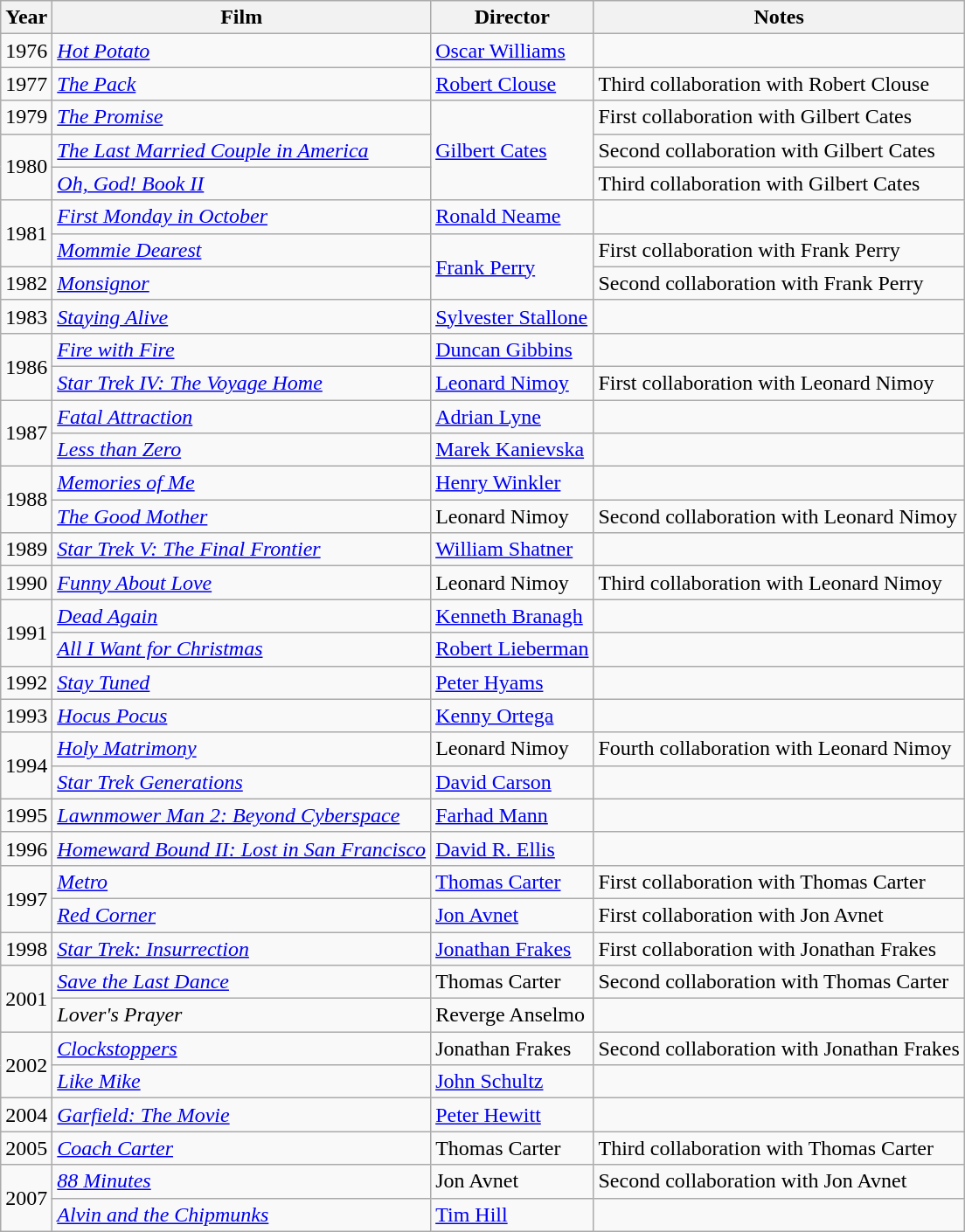<table class="wikitable">
<tr>
<th>Year</th>
<th>Film</th>
<th>Director</th>
<th>Notes</th>
</tr>
<tr>
<td>1976</td>
<td><em><a href='#'>Hot Potato</a></em></td>
<td><a href='#'>Oscar Williams</a></td>
<td></td>
</tr>
<tr>
<td>1977</td>
<td><em><a href='#'>The Pack</a></em></td>
<td><a href='#'>Robert Clouse</a></td>
<td>Third collaboration with Robert Clouse</td>
</tr>
<tr>
<td>1979</td>
<td><em><a href='#'>The Promise</a></em></td>
<td rowspan=3><a href='#'>Gilbert Cates</a></td>
<td>First collaboration with Gilbert Cates</td>
</tr>
<tr>
<td rowspan=2>1980</td>
<td><em><a href='#'>The Last Married Couple in America</a></em></td>
<td>Second collaboration with Gilbert Cates</td>
</tr>
<tr>
<td><em><a href='#'>Oh, God! Book II</a></em></td>
<td>Third collaboration with Gilbert Cates</td>
</tr>
<tr>
<td rowspan=2>1981</td>
<td><em><a href='#'>First Monday in October</a></em></td>
<td><a href='#'>Ronald Neame</a></td>
<td></td>
</tr>
<tr>
<td><em><a href='#'>Mommie Dearest</a></em></td>
<td rowspan=2><a href='#'>Frank Perry</a></td>
<td>First collaboration with Frank Perry</td>
</tr>
<tr>
<td>1982</td>
<td><em><a href='#'>Monsignor</a></em></td>
<td>Second collaboration with Frank Perry</td>
</tr>
<tr>
<td>1983</td>
<td><em><a href='#'>Staying Alive</a></em></td>
<td><a href='#'>Sylvester Stallone</a></td>
<td></td>
</tr>
<tr>
<td rowspan=2>1986</td>
<td><em><a href='#'>Fire with Fire</a></em></td>
<td><a href='#'>Duncan Gibbins</a></td>
<td></td>
</tr>
<tr>
<td><em><a href='#'>Star Trek IV: The Voyage Home</a></em></td>
<td><a href='#'>Leonard Nimoy</a></td>
<td>First collaboration with Leonard Nimoy</td>
</tr>
<tr>
<td rowspan=2>1987</td>
<td><em><a href='#'>Fatal Attraction</a></em></td>
<td><a href='#'>Adrian Lyne</a></td>
<td></td>
</tr>
<tr>
<td><em><a href='#'>Less than Zero</a></em></td>
<td><a href='#'>Marek Kanievska</a></td>
<td></td>
</tr>
<tr>
<td rowspan=2>1988</td>
<td><em><a href='#'>Memories of Me</a></em></td>
<td><a href='#'>Henry Winkler</a></td>
<td></td>
</tr>
<tr>
<td><em><a href='#'>The Good Mother</a></em></td>
<td>Leonard Nimoy</td>
<td>Second collaboration with Leonard Nimoy</td>
</tr>
<tr>
<td>1989</td>
<td><em><a href='#'>Star Trek V: The Final Frontier</a></em></td>
<td><a href='#'>William Shatner</a></td>
<td></td>
</tr>
<tr>
<td>1990</td>
<td><em><a href='#'>Funny About Love</a></em></td>
<td>Leonard Nimoy</td>
<td>Third collaboration with Leonard Nimoy</td>
</tr>
<tr>
<td rowspan=2>1991</td>
<td><em><a href='#'>Dead Again</a></em></td>
<td><a href='#'>Kenneth Branagh</a></td>
<td></td>
</tr>
<tr>
<td><em><a href='#'>All I Want for Christmas</a></em></td>
<td><a href='#'>Robert Lieberman</a></td>
<td></td>
</tr>
<tr>
<td>1992</td>
<td><em><a href='#'>Stay Tuned</a></em></td>
<td><a href='#'>Peter Hyams</a></td>
<td></td>
</tr>
<tr>
<td>1993</td>
<td><em><a href='#'>Hocus Pocus</a></em></td>
<td><a href='#'>Kenny Ortega</a></td>
<td></td>
</tr>
<tr>
<td rowspan=2>1994</td>
<td><em><a href='#'>Holy Matrimony</a></em></td>
<td>Leonard Nimoy</td>
<td>Fourth collaboration with Leonard Nimoy</td>
</tr>
<tr>
<td><em><a href='#'>Star Trek Generations</a></em></td>
<td><a href='#'>David Carson</a></td>
<td></td>
</tr>
<tr>
<td>1995</td>
<td><em><a href='#'>Lawnmower Man 2: Beyond Cyberspace</a></em></td>
<td><a href='#'>Farhad Mann</a></td>
<td><small></small></td>
</tr>
<tr>
<td>1996</td>
<td><em><a href='#'>Homeward Bound II: Lost in San Francisco</a></em></td>
<td><a href='#'>David R. Ellis</a></td>
<td></td>
</tr>
<tr>
<td rowspan=2>1997</td>
<td><em><a href='#'>Metro</a></em></td>
<td><a href='#'>Thomas Carter</a></td>
<td>First collaboration with Thomas Carter</td>
</tr>
<tr>
<td><em><a href='#'>Red Corner</a></em></td>
<td><a href='#'>Jon Avnet</a></td>
<td>First collaboration with Jon Avnet</td>
</tr>
<tr>
<td>1998</td>
<td><em><a href='#'>Star Trek: Insurrection</a></em></td>
<td><a href='#'>Jonathan Frakes</a></td>
<td>First collaboration with Jonathan Frakes</td>
</tr>
<tr>
<td rowspan=2>2001</td>
<td><em><a href='#'>Save the Last Dance</a></em></td>
<td>Thomas Carter</td>
<td>Second collaboration with Thomas Carter</td>
</tr>
<tr>
<td><em>Lover's Prayer</em></td>
<td>Reverge Anselmo</td>
<td></td>
</tr>
<tr>
<td rowspan=2>2002</td>
<td><em><a href='#'>Clockstoppers</a></em></td>
<td>Jonathan Frakes</td>
<td>Second collaboration with Jonathan Frakes</td>
</tr>
<tr>
<td><em><a href='#'>Like Mike</a></em></td>
<td><a href='#'>John Schultz</a></td>
<td></td>
</tr>
<tr>
<td>2004</td>
<td><em><a href='#'>Garfield: The Movie</a></em></td>
<td><a href='#'>Peter Hewitt</a></td>
<td></td>
</tr>
<tr>
<td>2005</td>
<td><em><a href='#'>Coach Carter</a></em></td>
<td>Thomas Carter</td>
<td>Third collaboration with Thomas Carter</td>
</tr>
<tr>
<td rowspan=2>2007</td>
<td><em><a href='#'>88 Minutes</a></em></td>
<td>Jon Avnet</td>
<td>Second collaboration with Jon Avnet</td>
</tr>
<tr>
<td><em><a href='#'>Alvin and the Chipmunks</a></em></td>
<td><a href='#'>Tim Hill</a></td>
<td></td>
</tr>
</table>
